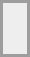<table align="center" border="0" cellpadding="4" cellspacing="4" style="border: 2px solid #9d9d9d;background-color:#eeeeee" valign="midlle">
<tr>
<td><br><div></div></td>
</tr>
</table>
